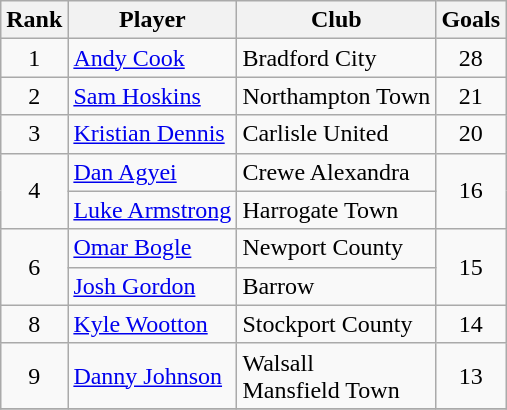<table class="wikitable" style="text-align:center">
<tr>
<th>Rank</th>
<th>Player</th>
<th>Club</th>
<th>Goals</th>
</tr>
<tr>
<td rowspan="1">1</td>
<td align=left> <a href='#'>Andy Cook</a></td>
<td align=left>Bradford City</td>
<td rowspan="1">28</td>
</tr>
<tr>
<td rowspan="1">2</td>
<td align=left> <a href='#'>Sam Hoskins</a></td>
<td align=left>Northampton Town</td>
<td rowspan="1">21</td>
</tr>
<tr>
<td rowspan="1">3</td>
<td align=left> <a href='#'>Kristian Dennis</a></td>
<td align=left>Carlisle United</td>
<td rowspan="1">20</td>
</tr>
<tr>
<td rowspan="2">4</td>
<td align=left> <a href='#'>Dan Agyei</a></td>
<td align=left>Crewe Alexandra</td>
<td rowspan="2">16</td>
</tr>
<tr>
<td align=left> <a href='#'>Luke Armstrong</a></td>
<td align=left>Harrogate Town</td>
</tr>
<tr>
<td rowspan="2">6</td>
<td align=left> <a href='#'>Omar Bogle</a></td>
<td align=left>Newport County</td>
<td rowspan="2">15</td>
</tr>
<tr>
<td align=left> <a href='#'>Josh Gordon</a></td>
<td align=left>Barrow</td>
</tr>
<tr>
<td rowspan="1">8</td>
<td align=left> <a href='#'>Kyle Wootton</a></td>
<td align=left>Stockport County</td>
<td rowspan="1">14</td>
</tr>
<tr>
<td rowspan="1">9</td>
<td align=left> <a href='#'>Danny Johnson</a></td>
<td align=left>Walsall <br> Mansfield Town</td>
<td rowspan="1">13</td>
</tr>
<tr>
</tr>
</table>
